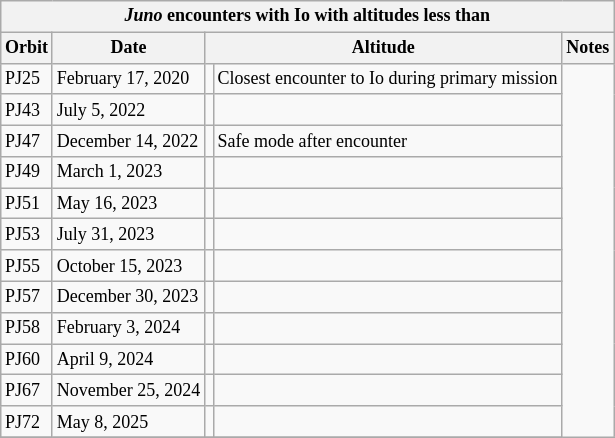<table class="wikitable" style="float:center; font-size:75%; margin:0 0 1em 1em; " cellpadding="0" cellspacing="2">
<tr>
<th bgcolor="#a0ffa0" colspan="5"><em>Juno</em> encounters with Io with altitudes less than </th>
</tr>
<tr>
<th>Orbit</th>
<th>Date</th>
<th colspan="2">Altitude</th>
<th>Notes</th>
</tr>
<tr>
<td>PJ25</td>
<td>February 17, 2020</td>
<td></td>
<td>Closest encounter to Io during primary mission</td>
</tr>
<tr>
<td>PJ43</td>
<td>July 5, 2022</td>
<td></td>
<td></td>
</tr>
<tr>
<td>PJ47</td>
<td>December 14, 2022</td>
<td></td>
<td>Safe mode after encounter</td>
</tr>
<tr>
<td>PJ49</td>
<td>March 1, 2023</td>
<td></td>
<td></td>
</tr>
<tr>
<td>PJ51</td>
<td>May 16, 2023</td>
<td></td>
<td></td>
</tr>
<tr>
<td>PJ53</td>
<td>July 31, 2023</td>
<td></td>
<td></td>
</tr>
<tr>
<td>PJ55</td>
<td>October 15, 2023</td>
<td></td>
<td></td>
</tr>
<tr>
<td>PJ57</td>
<td>December 30, 2023</td>
<td></td>
<td></td>
</tr>
<tr>
<td>PJ58</td>
<td>February 3, 2024</td>
<td></td>
<td></td>
</tr>
<tr>
<td>PJ60</td>
<td>April 9, 2024</td>
<td></td>
<td></td>
</tr>
<tr>
<td>PJ67</td>
<td>November 25, 2024</td>
<td></td>
<td></td>
</tr>
<tr>
<td>PJ72</td>
<td>May 8, 2025</td>
<td></td>
<td></td>
</tr>
<tr>
</tr>
</table>
